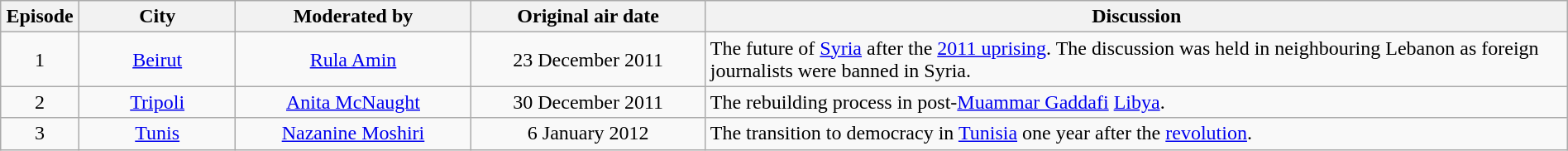<table class="wikitable" style="width:100%; text-align:center">
<tr>
<th scope="col" width="5%">Episode</th>
<th scope="col" width="10%">City</th>
<th scope="col" width="15%">Moderated by</th>
<th scope="col" width="15%">Original air date</th>
<th scope="col" width="65%">Discussion</th>
</tr>
<tr>
<td>1</td>
<td><a href='#'>Beirut</a></td>
<td><a href='#'>Rula Amin</a></td>
<td>23 December 2011</td>
<td style="text-align:left;">The future of <a href='#'>Syria</a> after the <a href='#'>2011 uprising</a>. The discussion was held in neighbouring Lebanon as foreign journalists were banned in Syria.</td>
</tr>
<tr>
<td>2</td>
<td><a href='#'>Tripoli</a></td>
<td><a href='#'>Anita McNaught</a></td>
<td>30 December 2011</td>
<td style="text-align:left;">The rebuilding process in post-<a href='#'>Muammar Gaddafi</a> <a href='#'>Libya</a>.</td>
</tr>
<tr>
<td>3</td>
<td><a href='#'>Tunis</a></td>
<td><a href='#'>Nazanine Moshiri</a></td>
<td>6 January 2012</td>
<td style="text-align:left;">The transition to democracy in <a href='#'>Tunisia</a> one year after the <a href='#'>revolution</a>.</td>
</tr>
</table>
